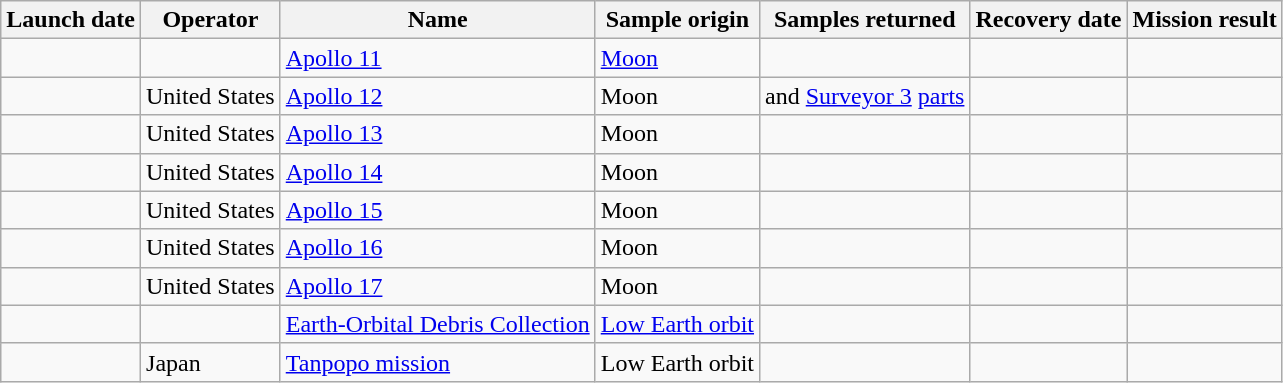<table class="wikitable sortable sticky-header">
<tr>
<th>Launch date</th>
<th>Operator</th>
<th>Name</th>
<th>Sample origin</th>
<th>Samples returned</th>
<th>Recovery date</th>
<th>Mission result</th>
</tr>
<tr>
<td></td>
<td></td>
<td><a href='#'>Apollo 11</a></td>
<td><a href='#'>Moon</a></td>
<td></td>
<td></td>
<td></td>
</tr>
<tr>
<td></td>
<td> United States</td>
<td><a href='#'>Apollo 12</a></td>
<td>Moon</td>
<td> and <a href='#'>Surveyor 3</a> <a href='#'>parts</a></td>
<td></td>
<td></td>
</tr>
<tr>
<td></td>
<td> United States</td>
<td><a href='#'>Apollo 13</a></td>
<td>Moon</td>
<td></td>
<td></td>
<td></td>
</tr>
<tr>
<td></td>
<td> United States</td>
<td><a href='#'>Apollo 14</a></td>
<td>Moon</td>
<td></td>
<td></td>
<td></td>
</tr>
<tr>
<td></td>
<td> United States</td>
<td><a href='#'>Apollo 15</a></td>
<td>Moon</td>
<td></td>
<td></td>
<td></td>
</tr>
<tr>
<td></td>
<td> United States</td>
<td><a href='#'>Apollo 16</a></td>
<td>Moon</td>
<td></td>
<td></td>
<td></td>
</tr>
<tr>
<td></td>
<td> United States</td>
<td><a href='#'>Apollo 17</a></td>
<td>Moon</td>
<td></td>
<td></td>
<td></td>
</tr>
<tr>
<td></td>
<td></td>
<td><a href='#'>Earth-Orbital Debris Collection</a></td>
<td><a href='#'>Low Earth orbit</a></td>
<td></td>
<td></td>
<td></td>
</tr>
<tr>
<td></td>
<td> Japan</td>
<td><a href='#'>Tanpopo mission</a></td>
<td>Low Earth orbit</td>
<td></td>
<td></td>
<td></td>
</tr>
</table>
